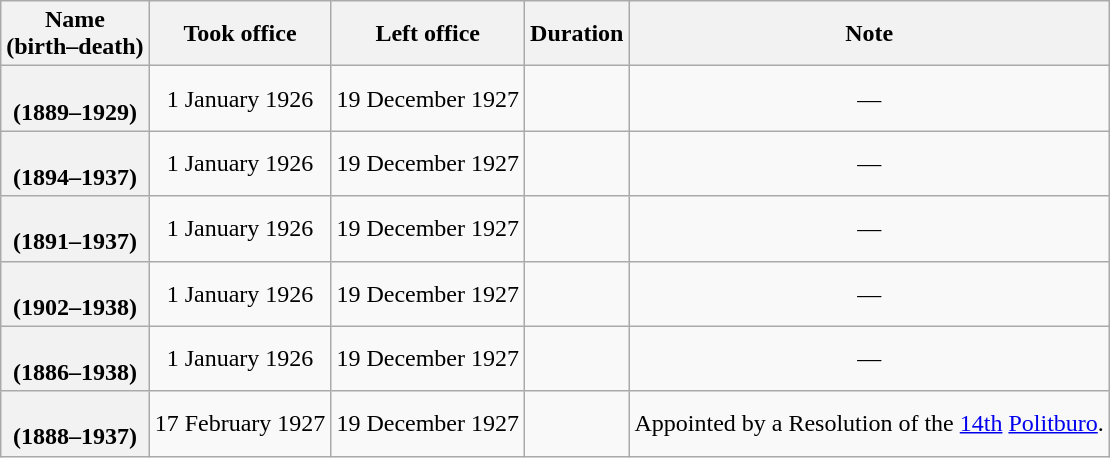<table class="wikitable plainrowheaders sortable" style="text-align:center;" border="1">
<tr>
<th scope="col">Name<br>(birth–death)</th>
<th scope="col">Took office</th>
<th scope="col">Left office</th>
<th scope="col">Duration</th>
<th scope="col">Note</th>
</tr>
<tr>
<th scope="row"><br>(1889–1929)</th>
<td>1 January 1926</td>
<td>19 December 1927</td>
<td></td>
<td>—</td>
</tr>
<tr>
<th scope="row"><br>(1894–1937)</th>
<td>1 January 1926</td>
<td>19 December 1927</td>
<td></td>
<td>—</td>
</tr>
<tr>
<th scope="row"><br>(1891–1937)</th>
<td>1 January 1926</td>
<td>19 December 1927</td>
<td></td>
<td>—</td>
</tr>
<tr>
<th scope="row"><br>(1902–1938)</th>
<td>1 January 1926</td>
<td>19 December 1927</td>
<td></td>
<td>—</td>
</tr>
<tr>
<th scope="row"><br>(1886–1938)</th>
<td>1 January 1926</td>
<td>19 December 1927</td>
<td></td>
<td>—</td>
</tr>
<tr>
<th scope="row"><br>(1888–1937)</th>
<td>17 February 1927</td>
<td>19 December 1927</td>
<td></td>
<td align="left">Appointed by a Resolution of the <a href='#'>14th</a> <a href='#'>Politburo</a>.</td>
</tr>
</table>
